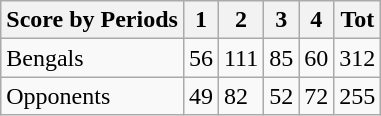<table class="wikitable">
<tr>
<th>Score by Periods</th>
<th>1</th>
<th>2</th>
<th>3</th>
<th>4</th>
<th>Tot</th>
</tr>
<tr>
<td>Bengals</td>
<td>56</td>
<td>111</td>
<td>85</td>
<td>60</td>
<td>312</td>
</tr>
<tr>
<td>Opponents</td>
<td>49</td>
<td>82</td>
<td>52</td>
<td>72</td>
<td>255</td>
</tr>
</table>
